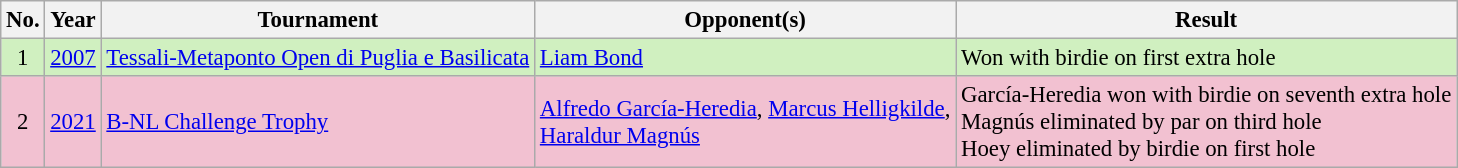<table class="wikitable" style="font-size:95%;">
<tr>
<th>No.</th>
<th>Year</th>
<th>Tournament</th>
<th>Opponent(s)</th>
<th>Result</th>
</tr>
<tr style="background:#D0F0C0;">
<td align=center>1</td>
<td><a href='#'>2007</a></td>
<td><a href='#'>Tessali-Metaponto Open di Puglia e Basilicata</a></td>
<td> <a href='#'>Liam Bond</a></td>
<td>Won with birdie on first extra hole</td>
</tr>
<tr style="background:#F2C1D1;">
<td align=center>2</td>
<td><a href='#'>2021</a></td>
<td><a href='#'>B-NL Challenge Trophy</a></td>
<td> <a href='#'>Alfredo García-Heredia</a>,  <a href='#'>Marcus Helligkilde</a>,<br> <a href='#'>Haraldur Magnús</a></td>
<td>García-Heredia won with birdie on seventh extra hole<br>Magnús eliminated by par on third hole<br>Hoey eliminated by birdie on first hole</td>
</tr>
</table>
